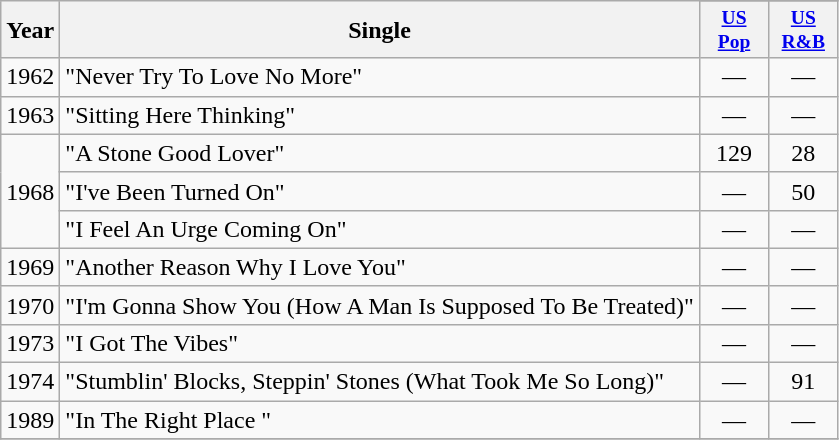<table class="wikitable" style="text-align:center;">
<tr>
<th rowspan="2">Year</th>
<th rowspan="2">Single</th>
</tr>
<tr style="font-size:small;">
<th width="40"><a href='#'>US Pop</a><br></th>
<th width="40"><a href='#'>US<br>R&B</a><br></th>
</tr>
<tr>
<td>1962</td>
<td align="left">"Never Try To Love No More"</td>
<td>—</td>
<td>—</td>
</tr>
<tr>
<td>1963</td>
<td align="left">"Sitting Here Thinking"</td>
<td>—</td>
<td>—</td>
</tr>
<tr>
<td rowspan="3">1968</td>
<td align="left">"A Stone Good Lover"</td>
<td>129</td>
<td>28</td>
</tr>
<tr>
<td align="left">"I've Been Turned On"</td>
<td>—</td>
<td>50</td>
</tr>
<tr>
<td align="left">"I Feel An Urge Coming On"</td>
<td>—</td>
<td>—</td>
</tr>
<tr>
<td>1969</td>
<td align="left">"Another Reason Why I Love You"</td>
<td>—</td>
<td>—</td>
</tr>
<tr>
<td>1970</td>
<td align="left">"I'm Gonna Show You (How A Man Is Supposed To Be Treated)"</td>
<td>—</td>
<td>—</td>
</tr>
<tr>
<td>1973</td>
<td align="left">"I Got The Vibes"</td>
<td>—</td>
<td>—</td>
</tr>
<tr>
<td rowspan="1">1974</td>
<td align="left">"Stumblin' Blocks, Steppin' Stones (What Took Me So Long)"</td>
<td>—</td>
<td>91</td>
</tr>
<tr>
<td>1989</td>
<td align="left">"In The Right Place "</td>
<td>—</td>
<td>—</td>
</tr>
<tr>
</tr>
</table>
